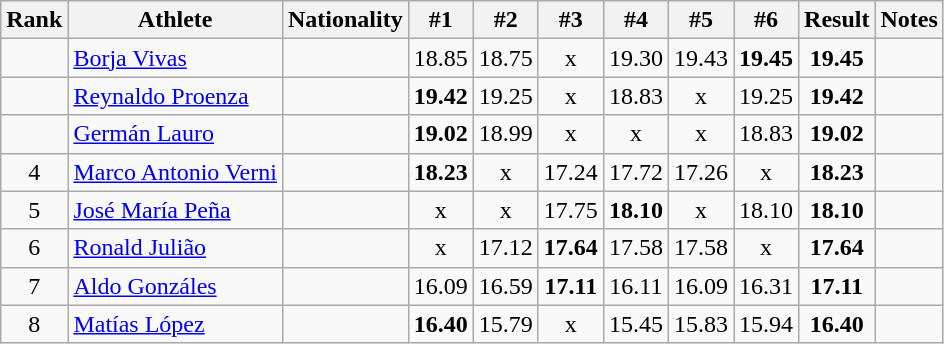<table class="wikitable sortable" style="text-align:center">
<tr>
<th>Rank</th>
<th>Athlete</th>
<th>Nationality</th>
<th>#1</th>
<th>#2</th>
<th>#3</th>
<th>#4</th>
<th>#5</th>
<th>#6</th>
<th>Result</th>
<th>Notes</th>
</tr>
<tr>
<td></td>
<td align="left"><a href='#'>Borja Vivas</a></td>
<td align=left></td>
<td>18.85</td>
<td>18.75</td>
<td>x</td>
<td>19.30</td>
<td>19.43</td>
<td><strong>19.45</strong></td>
<td><strong>19.45</strong></td>
<td></td>
</tr>
<tr>
<td></td>
<td align="left"><a href='#'>Reynaldo Proenza</a></td>
<td align=left></td>
<td><strong>19.42</strong></td>
<td>19.25</td>
<td>x</td>
<td>18.83</td>
<td>x</td>
<td>19.25</td>
<td><strong>19.42</strong></td>
<td></td>
</tr>
<tr>
<td></td>
<td align="left"><a href='#'>Germán Lauro</a></td>
<td align=left></td>
<td><strong>19.02</strong></td>
<td>18.99</td>
<td>x</td>
<td>x</td>
<td>x</td>
<td>18.83</td>
<td><strong>19.02</strong></td>
<td></td>
</tr>
<tr>
<td>4</td>
<td align="left"><a href='#'>Marco Antonio Verni</a></td>
<td align=left></td>
<td><strong>18.23</strong></td>
<td>x</td>
<td>17.24</td>
<td>17.72</td>
<td>17.26</td>
<td>x</td>
<td><strong>18.23</strong></td>
<td></td>
</tr>
<tr>
<td>5</td>
<td align="left"><a href='#'>José María Peña</a></td>
<td align=left></td>
<td>x</td>
<td>x</td>
<td>17.75</td>
<td><strong>18.10</strong></td>
<td>x</td>
<td>18.10</td>
<td><strong>18.10</strong></td>
<td></td>
</tr>
<tr>
<td>6</td>
<td align="left"><a href='#'>Ronald Julião</a></td>
<td align=left></td>
<td>x</td>
<td>17.12</td>
<td><strong>17.64</strong></td>
<td>17.58</td>
<td>17.58</td>
<td>x</td>
<td><strong>17.64</strong></td>
<td></td>
</tr>
<tr>
<td>7</td>
<td align="left"><a href='#'>Aldo Gonzáles</a></td>
<td align=left></td>
<td>16.09</td>
<td>16.59</td>
<td><strong>17.11</strong></td>
<td>16.11</td>
<td>16.09</td>
<td>16.31</td>
<td><strong>17.11</strong></td>
<td></td>
</tr>
<tr>
<td>8</td>
<td align="left"><a href='#'>Matías López</a></td>
<td align=left></td>
<td><strong>16.40</strong></td>
<td>15.79</td>
<td>x</td>
<td>15.45</td>
<td>15.83</td>
<td>15.94</td>
<td><strong>16.40</strong></td>
<td></td>
</tr>
</table>
